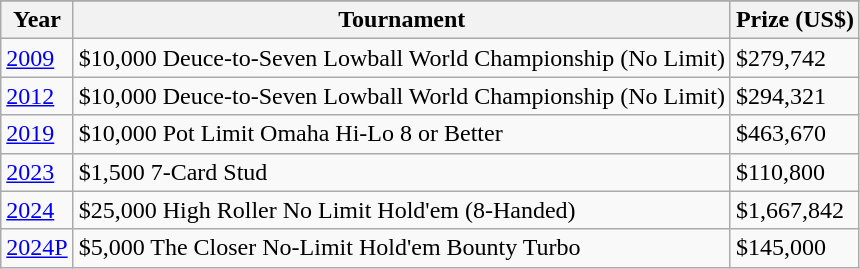<table class="wikitable">
<tr>
</tr>
<tr>
<th>Year</th>
<th>Tournament</th>
<th>Prize (US$)</th>
</tr>
<tr>
<td><a href='#'>2009</a></td>
<td>$10,000 Deuce-to-Seven Lowball World Championship (No Limit)</td>
<td>$279,742</td>
</tr>
<tr>
<td><a href='#'>2012</a></td>
<td>$10,000 Deuce-to-Seven Lowball World Championship (No Limit)</td>
<td>$294,321</td>
</tr>
<tr>
<td><a href='#'>2019</a></td>
<td>$10,000 Pot Limit Omaha Hi-Lo 8 or Better</td>
<td>$463,670</td>
</tr>
<tr>
<td><a href='#'>2023</a></td>
<td>$1,500 7-Card Stud</td>
<td>$110,800</td>
</tr>
<tr>
<td><a href='#'>2024</a></td>
<td>$25,000 High Roller No Limit Hold'em (8-Handed)</td>
<td>$1,667,842</td>
</tr>
<tr>
<td><a href='#'>2024P</a></td>
<td>$5,000 The Closer No-Limit Hold'em Bounty Turbo</td>
<td>$145,000</td>
</tr>
</table>
